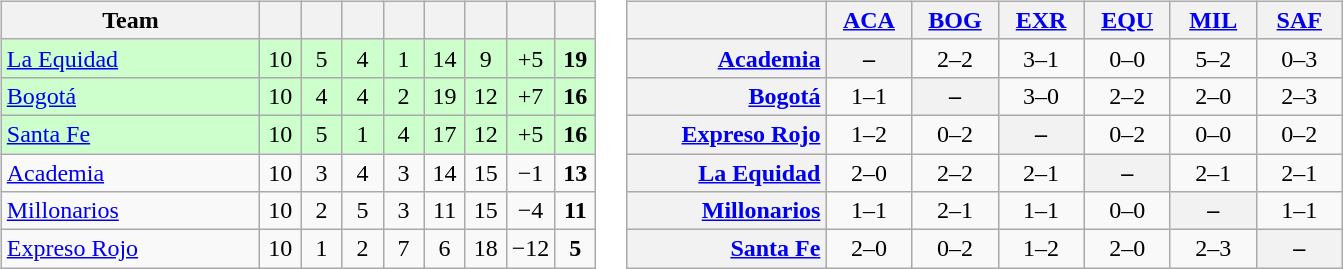<table>
<tr>
<td><br><table class="wikitable" style="text-align: center;">
<tr>
<th width=165>Team</th>
<th width=20></th>
<th width=20></th>
<th width=20></th>
<th width=20></th>
<th width=20></th>
<th width=20></th>
<th width=20></th>
<th width=20></th>
</tr>
<tr align=center bgcolor=CCFFCC>
<td align=left><a href='#'>La Equidad</a></td>
<td>10</td>
<td>5</td>
<td>4</td>
<td>1</td>
<td>14</td>
<td>9</td>
<td>+5</td>
<td><strong>19</strong></td>
</tr>
<tr align=center bgcolor=CCFFCC>
<td align=left><a href='#'>Bogotá</a></td>
<td>10</td>
<td>4</td>
<td>4</td>
<td>2</td>
<td>19</td>
<td>12</td>
<td>+7</td>
<td><strong>16</strong></td>
</tr>
<tr align=center bgcolor=CCFFCC>
<td align=left><a href='#'>Santa Fe</a></td>
<td>10</td>
<td>5</td>
<td>1</td>
<td>4</td>
<td>17</td>
<td>12</td>
<td>+5</td>
<td><strong>16</strong></td>
</tr>
<tr align=center>
<td align=left><a href='#'>Academia</a></td>
<td>10</td>
<td>3</td>
<td>4</td>
<td>3</td>
<td>14</td>
<td>15</td>
<td>−1</td>
<td><strong>13</strong></td>
</tr>
<tr align=center>
<td align=left><a href='#'>Millonarios</a></td>
<td>10</td>
<td>2</td>
<td>5</td>
<td>3</td>
<td>11</td>
<td>15</td>
<td>−4</td>
<td><strong>11</strong></td>
</tr>
<tr align=center>
<td align=left><a href='#'>Expreso Rojo</a></td>
<td>10</td>
<td>1</td>
<td>2</td>
<td>7</td>
<td>6</td>
<td>18</td>
<td>−12</td>
<td><strong>5</strong></td>
</tr>
</table>
</td>
<td><br><table class="wikitable" style="text-align:center">
<tr>
<th width="125"> </th>
<th width="50"><a href='#'>ACA</a></th>
<th width="50"><a href='#'>BOG</a></th>
<th width="50"><a href='#'>EXR</a></th>
<th width="50"><a href='#'>EQU</a></th>
<th width="50"><a href='#'>MIL</a></th>
<th width="50"><a href='#'>SAF</a></th>
</tr>
<tr>
<th style="text-align:right;"><a href='#'>Academia</a></th>
<th>–</th>
<td>2–2</td>
<td>3–1</td>
<td>0–0</td>
<td>5–2</td>
<td>0–3</td>
</tr>
<tr>
<th style="text-align:right;"><a href='#'>Bogotá</a></th>
<td>1–1</td>
<th>–</th>
<td>3–0</td>
<td>2–2</td>
<td>2–0</td>
<td>2–3</td>
</tr>
<tr>
<th style="text-align:right;"><a href='#'>Expreso Rojo</a></th>
<td>1–2</td>
<td>0–2</td>
<th>–</th>
<td>0–2</td>
<td>0–0</td>
<td>0–2</td>
</tr>
<tr>
<th style="text-align:right;"><a href='#'>La Equidad</a></th>
<td>2–0</td>
<td>2–2</td>
<td>2–1</td>
<th>–</th>
<td>2–1</td>
<td>2–1</td>
</tr>
<tr>
<th style="text-align:right;"><a href='#'>Millonarios</a></th>
<td>1–1</td>
<td>2–1</td>
<td>1–1</td>
<td>0–0</td>
<th>–</th>
<td>1–1</td>
</tr>
<tr>
<th style="text-align:right;"><a href='#'>Santa Fe</a></th>
<td>2–0</td>
<td>0–2</td>
<td>1–2</td>
<td>2–0</td>
<td>2–3</td>
<th>–</th>
</tr>
</table>
</td>
</tr>
</table>
